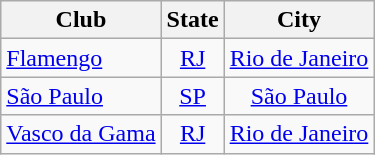<table class=wikitable>
<tr>
<th>Club</th>
<th>State</th>
<th>City</th>
</tr>
<tr>
<td><a href='#'>Flamengo</a></td>
<td align=center> <a href='#'>RJ</a></td>
<td align=center><a href='#'>Rio de Janeiro</a></td>
</tr>
<tr>
<td><a href='#'>São Paulo</a></td>
<td align=center> <a href='#'>SP</a></td>
<td align=center><a href='#'>São Paulo</a></td>
</tr>
<tr>
<td><a href='#'>Vasco da Gama</a></td>
<td align=center> <a href='#'>RJ</a></td>
<td align=center><a href='#'>Rio de Janeiro</a></td>
</tr>
</table>
